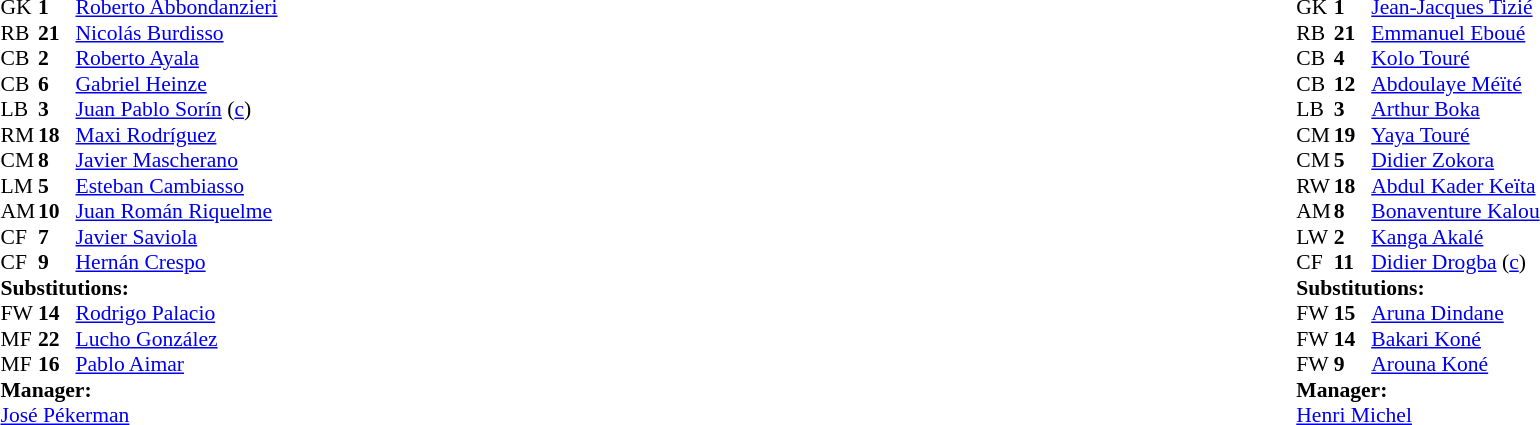<table width="100%">
<tr>
<td valign="top" width="40%"><br><table style="font-size: 90%" cellspacing="0" cellpadding="0">
<tr>
<th width="25"></th>
<th width="25"></th>
</tr>
<tr>
<td>GK</td>
<td><strong>1</strong></td>
<td><a href='#'>Roberto Abbondanzieri</a></td>
</tr>
<tr>
<td>RB</td>
<td><strong>21</strong></td>
<td><a href='#'>Nicolás Burdisso</a></td>
</tr>
<tr>
<td>CB</td>
<td><strong>2</strong></td>
<td><a href='#'>Roberto Ayala</a></td>
</tr>
<tr>
<td>CB</td>
<td><strong>6</strong></td>
<td><a href='#'>Gabriel Heinze</a></td>
<td></td>
</tr>
<tr>
<td>LB</td>
<td><strong>3</strong></td>
<td><a href='#'>Juan Pablo Sorín</a> (<a href='#'>c</a>)</td>
</tr>
<tr>
<td>RM</td>
<td><strong>18</strong></td>
<td><a href='#'>Maxi Rodríguez</a></td>
</tr>
<tr>
<td>CM</td>
<td><strong>8</strong></td>
<td><a href='#'>Javier Mascherano</a></td>
</tr>
<tr>
<td>LM</td>
<td><strong>5</strong></td>
<td><a href='#'>Esteban Cambiasso</a></td>
</tr>
<tr>
<td>AM</td>
<td><strong>10</strong></td>
<td><a href='#'>Juan Román Riquelme</a></td>
<td></td>
<td></td>
</tr>
<tr>
<td>CF</td>
<td><strong>7</strong></td>
<td><a href='#'>Javier Saviola</a></td>
<td></td>
<td></td>
</tr>
<tr>
<td>CF</td>
<td><strong>9</strong></td>
<td><a href='#'>Hernán Crespo</a></td>
<td></td>
<td></td>
</tr>
<tr>
<td colspan=3><strong>Substitutions:</strong></td>
</tr>
<tr>
<td>FW</td>
<td><strong>14</strong></td>
<td><a href='#'>Rodrigo Palacio</a></td>
<td></td>
<td></td>
</tr>
<tr>
<td>MF</td>
<td><strong>22</strong></td>
<td><a href='#'>Lucho González</a></td>
<td></td>
<td></td>
</tr>
<tr>
<td>MF</td>
<td><strong>16</strong></td>
<td><a href='#'>Pablo Aimar</a></td>
<td></td>
<td></td>
</tr>
<tr>
<td colspan=3><strong>Manager:</strong></td>
</tr>
<tr>
<td colspan="4"><a href='#'>José Pékerman</a></td>
</tr>
</table>
</td>
<td valign="top"></td>
<td valign="top" width="50%"><br><table style="font-size: 90%" cellspacing="0" cellpadding="0" align=center>
<tr>
<th width="25"></th>
<th width="25"></th>
</tr>
<tr>
<td>GK</td>
<td><strong>1</strong></td>
<td><a href='#'>Jean-Jacques Tizié</a></td>
</tr>
<tr>
<td>RB</td>
<td><strong>21</strong></td>
<td><a href='#'>Emmanuel Eboué</a></td>
<td></td>
</tr>
<tr>
<td>CB</td>
<td><strong>4</strong></td>
<td><a href='#'>Kolo Touré</a></td>
</tr>
<tr>
<td>CB</td>
<td><strong>12</strong></td>
<td><a href='#'>Abdoulaye Méïté</a></td>
</tr>
<tr>
<td>LB</td>
<td><strong>3</strong></td>
<td><a href='#'>Arthur Boka</a></td>
</tr>
<tr>
<td>CM</td>
<td><strong>19</strong></td>
<td><a href='#'>Yaya Touré</a></td>
</tr>
<tr>
<td>CM</td>
<td><strong>5</strong></td>
<td><a href='#'>Didier Zokora</a></td>
</tr>
<tr>
<td>RW</td>
<td><strong>18</strong></td>
<td><a href='#'>Abdul Kader Keïta</a></td>
<td></td>
<td></td>
</tr>
<tr>
<td>AM</td>
<td><strong>8</strong></td>
<td><a href='#'>Bonaventure Kalou</a></td>
<td></td>
<td></td>
</tr>
<tr>
<td>LW</td>
<td><strong>2</strong></td>
<td><a href='#'>Kanga Akalé</a></td>
<td></td>
<td></td>
</tr>
<tr>
<td>CF</td>
<td><strong>11</strong></td>
<td><a href='#'>Didier Drogba</a> (<a href='#'>c</a>)</td>
<td></td>
</tr>
<tr>
<td colspan=3><strong>Substitutions:</strong></td>
</tr>
<tr>
<td>FW</td>
<td><strong>15</strong></td>
<td><a href='#'>Aruna Dindane</a></td>
<td></td>
<td></td>
</tr>
<tr>
<td>FW</td>
<td><strong>14</strong></td>
<td><a href='#'>Bakari Koné</a></td>
<td></td>
<td></td>
</tr>
<tr>
<td>FW</td>
<td><strong>9</strong></td>
<td><a href='#'>Arouna Koné</a></td>
<td></td>
<td></td>
</tr>
<tr>
<td colspan=3><strong>Manager:</strong></td>
</tr>
<tr>
<td colspan="4"> <a href='#'>Henri Michel</a></td>
</tr>
</table>
</td>
</tr>
</table>
